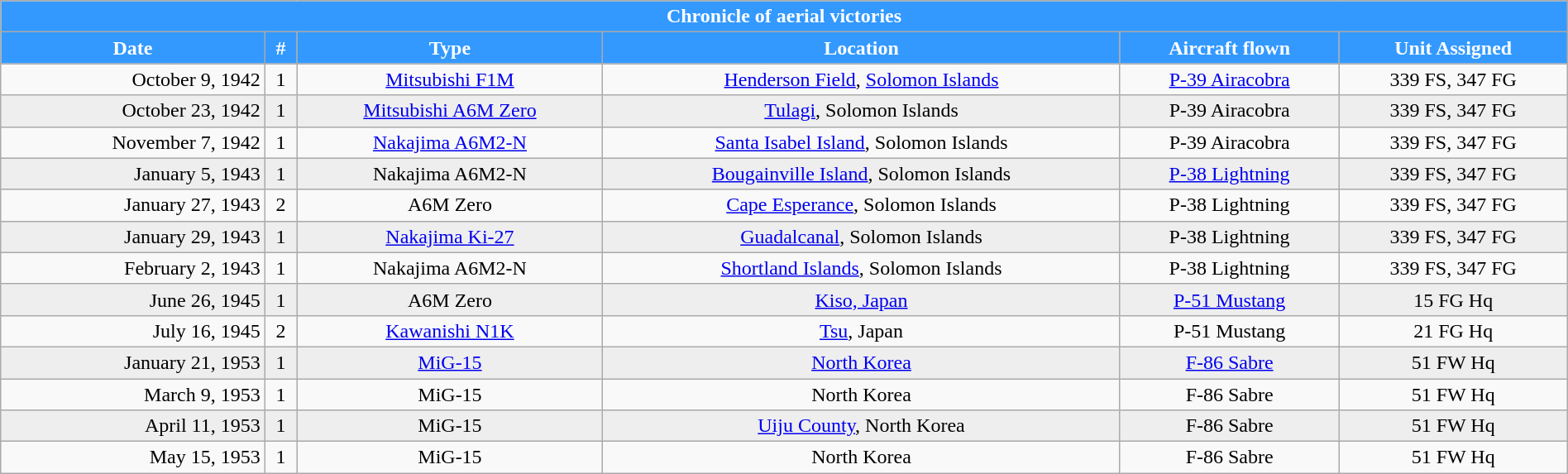<table class="wikitable plainrowheaders collapsible collapsed" style="margin-left: auto; margin-right: auto; border: none; text-align:right; width: 100%;">
<tr style="color:white;">
<th colspan="6" style="background-color: #3399ff">Chronicle of aerial victories</th>
</tr>
<tr style="color:white;">
<th style="background-color: #3399ff">Date</th>
<th style="background-color: #3399ff">#</th>
<th style="background-color: #3399ff">Type</th>
<th style="background-color: #3399ff">Location</th>
<th style="background-color: #3399ff">Aircraft flown</th>
<th style="background-color: #3399ff">Unit Assigned</th>
</tr>
<tr>
<td>October 9, 1942</td>
<td align=center>1</td>
<td align=center><a href='#'>Mitsubishi F1M</a></td>
<td align=center><a href='#'>Henderson Field</a>, <a href='#'>Solomon Islands</a></td>
<td align=center><a href='#'>P-39 Airacobra</a></td>
<td align=center>339 FS, 347 FG</td>
</tr>
<tr style="background:#eee;">
<td>October 23, 1942</td>
<td align=center>1</td>
<td align=center><a href='#'>Mitsubishi A6M Zero</a></td>
<td align=center><a href='#'>Tulagi</a>, Solomon Islands</td>
<td align=center>P-39 Airacobra</td>
<td align=center>339 FS, 347 FG</td>
</tr>
<tr>
<td>November 7, 1942</td>
<td align=center>1</td>
<td align=center><a href='#'>Nakajima A6M2-N</a></td>
<td align=center><a href='#'>Santa Isabel Island</a>, Solomon Islands</td>
<td align=center>P-39 Airacobra</td>
<td align=center>339 FS, 347 FG</td>
</tr>
<tr style="background:#eee;">
<td>January 5, 1943</td>
<td align=center>1</td>
<td align=center>Nakajima A6M2-N</td>
<td align=center><a href='#'>Bougainville Island</a>, Solomon Islands</td>
<td align=center><a href='#'>P-38 Lightning</a></td>
<td align=center>339 FS, 347 FG</td>
</tr>
<tr>
<td>January 27, 1943</td>
<td align=center>2</td>
<td align=center>A6M Zero</td>
<td align=center><a href='#'>Cape Esperance</a>, Solomon Islands</td>
<td align=center>P-38 Lightning</td>
<td align=center>339 FS, 347 FG</td>
</tr>
<tr style="background:#eee;">
<td>January 29, 1943</td>
<td align=center>1</td>
<td align=center><a href='#'>Nakajima Ki-27</a></td>
<td align=center><a href='#'>Guadalcanal</a>, Solomon Islands</td>
<td align=center>P-38 Lightning</td>
<td align=center>339 FS, 347 FG</td>
</tr>
<tr>
<td>February 2, 1943</td>
<td align=center>1</td>
<td align=center>Nakajima A6M2-N</td>
<td align=center><a href='#'>Shortland Islands</a>, Solomon Islands</td>
<td align=center>P-38 Lightning</td>
<td align=center>339 FS, 347 FG</td>
</tr>
<tr style="background:#eee;">
<td>June 26, 1945</td>
<td align=center>1</td>
<td align=center>A6M Zero</td>
<td align=center><a href='#'>Kiso, Japan</a></td>
<td align=center><a href='#'>P-51 Mustang</a></td>
<td align=center>15 FG Hq</td>
</tr>
<tr>
<td>July 16, 1945</td>
<td align=center>2</td>
<td align=center><a href='#'>Kawanishi N1K</a></td>
<td align=center><a href='#'>Tsu</a>, Japan</td>
<td align=center>P-51 Mustang</td>
<td align=center>21 FG Hq</td>
</tr>
<tr style="background:#eee;">
<td>January 21, 1953</td>
<td align=center>1</td>
<td align=center><a href='#'>MiG-15</a></td>
<td align=center><a href='#'>North Korea</a></td>
<td align=center><a href='#'>F-86 Sabre</a></td>
<td align=center>51 FW Hq</td>
</tr>
<tr>
<td>March 9, 1953</td>
<td align=center>1</td>
<td align=center>MiG-15</td>
<td align=center>North Korea</td>
<td align=center>F-86 Sabre</td>
<td align=center>51 FW Hq</td>
</tr>
<tr style="background:#eee;">
<td>April 11, 1953</td>
<td align=center>1</td>
<td align=center>MiG-15</td>
<td align=center><a href='#'>Uiju County</a>, North Korea</td>
<td align=center>F-86 Sabre</td>
<td align=center>51 FW Hq</td>
</tr>
<tr>
<td>May 15, 1953</td>
<td align=center>1</td>
<td align=center>MiG-15</td>
<td align=center>North Korea</td>
<td align=center>F-86 Sabre</td>
<td align=center>51 FW Hq</td>
</tr>
</table>
